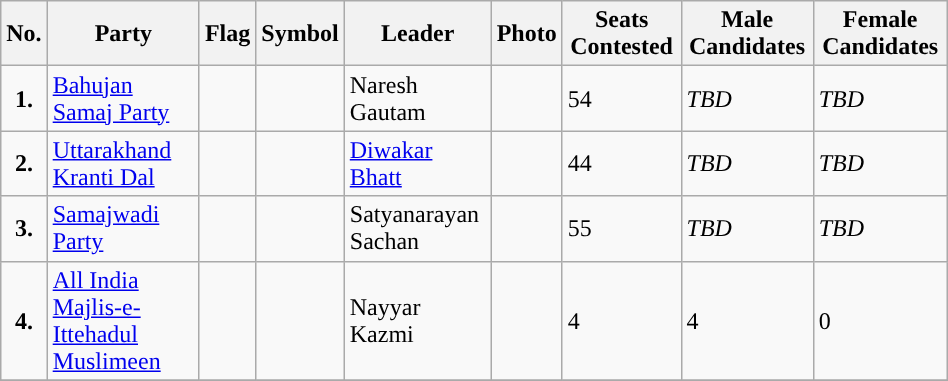<table class="wikitable"  " width="50%">
<tr>
<th>No.</th>
<th>Party</th>
<th>Flag</th>
<th>Symbol</th>
<th>Leader</th>
<th>Photo</th>
<th>Seats Contested</th>
<th>Male Candidates</th>
<th>Female Candidates</th>
</tr>
<tr>
<td style="text-align:center; background:"><strong>1.</strong></td>
<td><a href='#'>Bahujan Samaj Party</a></td>
<td></td>
<td></td>
<td>Naresh Gautam</td>
<td></td>
<td>54</td>
<td><em>TBD</em></td>
<td><em>TBD</em></td>
</tr>
<tr>
<td style="text-align:center; background:"><strong>2.</strong></td>
<td><a href='#'>Uttarakhand Kranti Dal</a></td>
<td></td>
<td></td>
<td><a href='#'>Diwakar Bhatt</a></td>
<td></td>
<td>44</td>
<td><em>TBD</em></td>
<td><em>TBD</em></td>
</tr>
<tr>
<td style="text-align:center; background:"><strong>3.</strong></td>
<td><a href='#'>Samajwadi Party</a></td>
<td></td>
<td></td>
<td>Satyanarayan Sachan</td>
<td></td>
<td>55</td>
<td><em>TBD</em></td>
<td><em>TBD</em></td>
</tr>
<tr>
<td style="text-align:center; background:"><strong>4.</strong></td>
<td><a href='#'>All India Majlis-e-Ittehadul Muslimeen</a></td>
<td></td>
<td></td>
<td>Nayyar Kazmi</td>
<td></td>
<td>4</td>
<td>4</td>
<td>0</td>
</tr>
<tr>
</tr>
</table>
